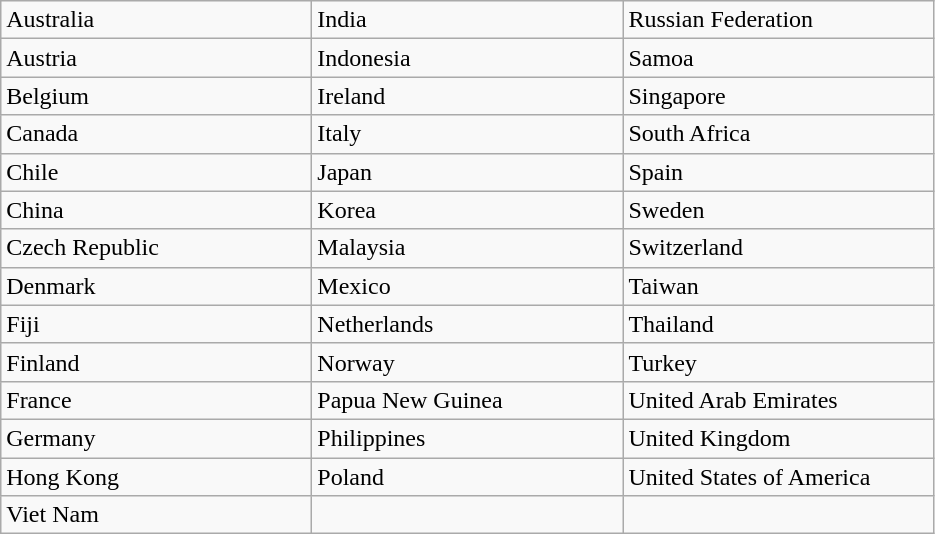<table class="wikitable">
<tr>
<td style="width:150pt;">Australia</td>
<td style="width:150pt;">India</td>
<td style="width:150pt;">Russian Federation</td>
</tr>
<tr>
<td>Austria</td>
<td>Indonesia</td>
<td>Samoa</td>
</tr>
<tr>
<td>Belgium</td>
<td>Ireland</td>
<td>Singapore</td>
</tr>
<tr>
<td>Canada</td>
<td>Italy</td>
<td>South Africa</td>
</tr>
<tr>
<td>Chile</td>
<td>Japan</td>
<td>Spain</td>
</tr>
<tr>
<td>China</td>
<td>Korea</td>
<td>Sweden</td>
</tr>
<tr>
<td>Czech Republic</td>
<td>Malaysia</td>
<td>Switzerland</td>
</tr>
<tr>
<td>Denmark</td>
<td>Mexico</td>
<td>Taiwan</td>
</tr>
<tr>
<td>Fiji</td>
<td>Netherlands</td>
<td>Thailand</td>
</tr>
<tr>
<td>Finland</td>
<td>Norway</td>
<td>Turkey</td>
</tr>
<tr>
<td>France</td>
<td>Papua New Guinea</td>
<td>United Arab Emirates</td>
</tr>
<tr>
<td>Germany</td>
<td>Philippines</td>
<td>United Kingdom</td>
</tr>
<tr>
<td>Hong Kong</td>
<td>Poland</td>
<td>United States of America</td>
</tr>
<tr>
<td>Viet Nam</td>
<td></td>
</tr>
</table>
